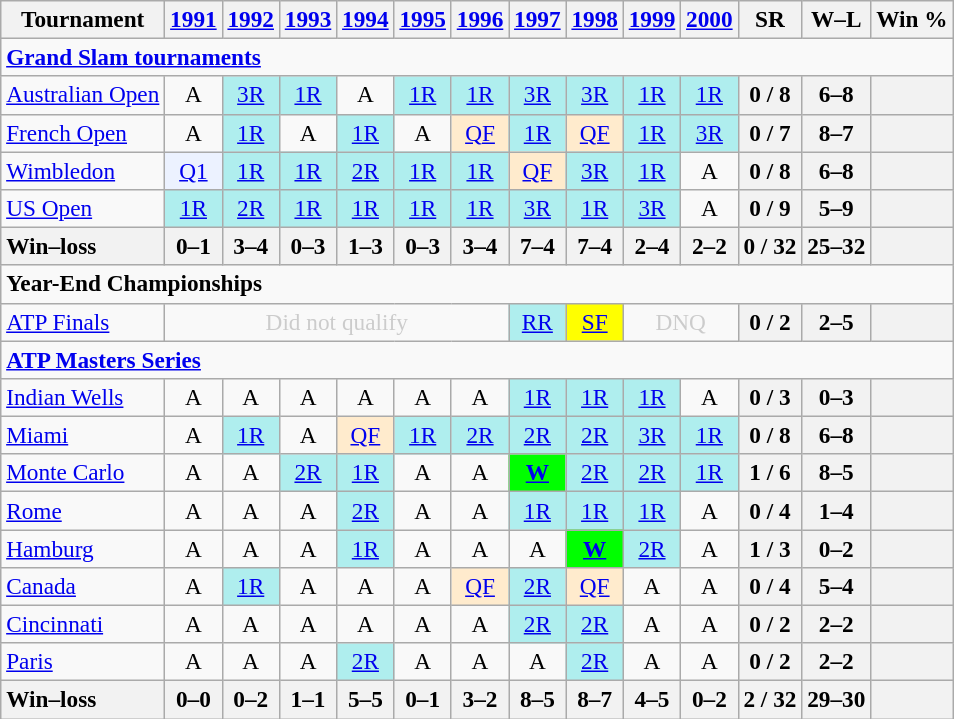<table class=wikitable style=text-align:center;font-size:97%>
<tr>
<th>Tournament</th>
<th><a href='#'>1991</a></th>
<th><a href='#'>1992</a></th>
<th><a href='#'>1993</a></th>
<th><a href='#'>1994</a></th>
<th><a href='#'>1995</a></th>
<th><a href='#'>1996</a></th>
<th><a href='#'>1997</a></th>
<th><a href='#'>1998</a></th>
<th><a href='#'>1999</a></th>
<th><a href='#'>2000</a></th>
<th>SR</th>
<th>W–L</th>
<th>Win %</th>
</tr>
<tr>
<td colspan=23 align=left><strong><a href='#'>Grand Slam tournaments</a></strong></td>
</tr>
<tr>
<td align=left><a href='#'>Australian Open</a></td>
<td>A</td>
<td bgcolor=afeeee><a href='#'>3R</a></td>
<td bgcolor=afeeee><a href='#'>1R</a></td>
<td>A</td>
<td bgcolor=afeeee><a href='#'>1R</a></td>
<td bgcolor=afeeee><a href='#'>1R</a></td>
<td bgcolor=afeeee><a href='#'>3R</a></td>
<td bgcolor=afeeee><a href='#'>3R</a></td>
<td bgcolor=afeeee><a href='#'>1R</a></td>
<td bgcolor=afeeee><a href='#'>1R</a></td>
<th>0 / 8</th>
<th>6–8</th>
<th></th>
</tr>
<tr>
<td align=left><a href='#'>French Open</a></td>
<td>A</td>
<td bgcolor=afeeee><a href='#'>1R</a></td>
<td>A</td>
<td bgcolor=afeeee><a href='#'>1R</a></td>
<td>A</td>
<td bgcolor=ffebcd><a href='#'>QF</a></td>
<td bgcolor=afeeee><a href='#'>1R</a></td>
<td bgcolor=ffebcd><a href='#'>QF</a></td>
<td bgcolor=afeeee><a href='#'>1R</a></td>
<td bgcolor=afeeee><a href='#'>3R</a></td>
<th>0 / 7</th>
<th>8–7</th>
<th></th>
</tr>
<tr>
<td align=left><a href='#'>Wimbledon</a></td>
<td bgcolor=ecf2ff><a href='#'>Q1</a></td>
<td bgcolor=afeeee><a href='#'>1R</a></td>
<td bgcolor=afeeee><a href='#'>1R</a></td>
<td bgcolor=afeeee><a href='#'>2R</a></td>
<td bgcolor=afeeee><a href='#'>1R</a></td>
<td bgcolor=afeeee><a href='#'>1R</a></td>
<td bgcolor=ffebcd><a href='#'>QF</a></td>
<td bgcolor=afeeee><a href='#'>3R</a></td>
<td bgcolor=afeeee><a href='#'>1R</a></td>
<td>A</td>
<th>0 / 8</th>
<th>6–8</th>
<th></th>
</tr>
<tr>
<td align=left><a href='#'>US Open</a></td>
<td bgcolor=afeeee><a href='#'>1R</a></td>
<td bgcolor=afeeee><a href='#'>2R</a></td>
<td bgcolor=afeeee><a href='#'>1R</a></td>
<td bgcolor=afeeee><a href='#'>1R</a></td>
<td bgcolor=afeeee><a href='#'>1R</a></td>
<td bgcolor=afeeee><a href='#'>1R</a></td>
<td bgcolor=afeeee><a href='#'>3R</a></td>
<td bgcolor=afeeee><a href='#'>1R</a></td>
<td bgcolor=afeeee><a href='#'>3R</a></td>
<td>A</td>
<th>0 / 9</th>
<th>5–9</th>
<th></th>
</tr>
<tr>
<th style=text-align:left>Win–loss</th>
<th>0–1</th>
<th>3–4</th>
<th>0–3</th>
<th>1–3</th>
<th>0–3</th>
<th>3–4</th>
<th>7–4</th>
<th>7–4</th>
<th>2–4</th>
<th>2–2</th>
<th>0 / 32</th>
<th>25–32</th>
<th></th>
</tr>
<tr>
<td colspan=23 align=left><strong>Year-End Championships</strong></td>
</tr>
<tr>
<td align=left><a href='#'>ATP Finals</a></td>
<td colspan=6 style=color:#cccccc>Did not qualify</td>
<td bgcolor=afeeee><a href='#'>RR</a></td>
<td bgcolor=yellow><a href='#'>SF</a></td>
<td colspan=2 style=color:#cccccc>DNQ</td>
<th>0 / 2</th>
<th>2–5</th>
<th></th>
</tr>
<tr>
<td colspan=23 align=left><strong><a href='#'>ATP Masters Series</a></strong></td>
</tr>
<tr>
<td align=left><a href='#'>Indian Wells</a></td>
<td>A</td>
<td>A</td>
<td>A</td>
<td>A</td>
<td>A</td>
<td>A</td>
<td bgcolor=afeeee><a href='#'>1R</a></td>
<td bgcolor=afeeee><a href='#'>1R</a></td>
<td bgcolor=afeeee><a href='#'>1R</a></td>
<td>A</td>
<th>0 / 3</th>
<th>0–3</th>
<th></th>
</tr>
<tr>
<td align=left><a href='#'>Miami</a></td>
<td>A</td>
<td bgcolor=afeeee><a href='#'>1R</a></td>
<td>A</td>
<td bgcolor=ffebcd><a href='#'>QF</a></td>
<td bgcolor=afeeee><a href='#'>1R</a></td>
<td bgcolor=afeeee><a href='#'>2R</a></td>
<td bgcolor=afeeee><a href='#'>2R</a></td>
<td bgcolor=afeeee><a href='#'>2R</a></td>
<td bgcolor=afeeee><a href='#'>3R</a></td>
<td bgcolor=afeeee><a href='#'>1R</a></td>
<th>0 / 8</th>
<th>6–8</th>
<th></th>
</tr>
<tr>
<td align=left><a href='#'>Monte Carlo</a></td>
<td>A</td>
<td>A</td>
<td bgcolor=afeeee><a href='#'>2R</a></td>
<td bgcolor=afeeee><a href='#'>1R</a></td>
<td>A</td>
<td>A</td>
<td bgcolor=lime><a href='#'><strong>W</strong></a></td>
<td bgcolor=afeeee><a href='#'>2R</a></td>
<td bgcolor=afeeee><a href='#'>2R</a></td>
<td bgcolor=afeeee><a href='#'>1R</a></td>
<th>1 / 6</th>
<th>8–5</th>
<th></th>
</tr>
<tr>
<td align=left><a href='#'>Rome</a></td>
<td>A</td>
<td>A</td>
<td>A</td>
<td bgcolor=afeeee><a href='#'>2R</a></td>
<td>A</td>
<td>A</td>
<td bgcolor=afeeee><a href='#'>1R</a></td>
<td bgcolor=afeeee><a href='#'>1R</a></td>
<td bgcolor=afeeee><a href='#'>1R</a></td>
<td>A</td>
<th>0 / 4</th>
<th>1–4</th>
<th></th>
</tr>
<tr>
<td align=left><a href='#'>Hamburg</a></td>
<td>A</td>
<td>A</td>
<td>A</td>
<td bgcolor=afeeee><a href='#'>1R</a></td>
<td>A</td>
<td>A</td>
<td>A</td>
<td bgcolor=lime><a href='#'><strong>W</strong></a></td>
<td bgcolor=afeeee><a href='#'>2R</a></td>
<td>A</td>
<th>1 / 3</th>
<th>0–2</th>
<th></th>
</tr>
<tr>
<td align=left><a href='#'>Canada</a></td>
<td>A</td>
<td bgcolor=afeeee><a href='#'>1R</a></td>
<td>A</td>
<td>A</td>
<td>A</td>
<td bgcolor=ffebcd><a href='#'>QF</a></td>
<td bgcolor=afeeee><a href='#'>2R</a></td>
<td bgcolor=ffebcd><a href='#'>QF</a></td>
<td>A</td>
<td>A</td>
<th>0 / 4</th>
<th>5–4</th>
<th></th>
</tr>
<tr>
<td align=left><a href='#'>Cincinnati</a></td>
<td>A</td>
<td>A</td>
<td>A</td>
<td>A</td>
<td>A</td>
<td>A</td>
<td bgcolor=afeeee><a href='#'>2R</a></td>
<td bgcolor=afeeee><a href='#'>2R</a></td>
<td>A</td>
<td>A</td>
<th>0 / 2</th>
<th>2–2</th>
<th></th>
</tr>
<tr>
<td align=left><a href='#'>Paris</a></td>
<td>A</td>
<td>A</td>
<td>A</td>
<td bgcolor=afeeee><a href='#'>2R</a></td>
<td>A</td>
<td>A</td>
<td>A</td>
<td bgcolor=afeeee><a href='#'>2R</a></td>
<td>A</td>
<td>A</td>
<th>0 / 2</th>
<th>2–2</th>
<th></th>
</tr>
<tr>
<th style=text-align:left>Win–loss</th>
<th>0–0</th>
<th>0–2</th>
<th>1–1</th>
<th>5–5</th>
<th>0–1</th>
<th>3–2</th>
<th>8–5</th>
<th>8–7</th>
<th>4–5</th>
<th>0–2</th>
<th>2 / 32</th>
<th>29–30</th>
<th></th>
</tr>
</table>
